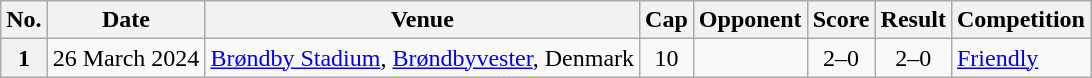<table class="wikitable sortable">
<tr>
<th scope="col">No.</th>
<th scope="col">Date</th>
<th scope="col">Venue</th>
<th scope="col">Cap</th>
<th scope="col">Opponent</th>
<th scope="col">Score</th>
<th scope="col">Result</th>
<th scope="col">Competition</th>
</tr>
<tr>
<th scope=row style=text-align:center>1</th>
<td>26 March 2024</td>
<td><a href='#'>Brøndby Stadium</a>, <a href='#'>Brøndbyvester</a>, Denmark</td>
<td align="center">10</td>
<td></td>
<td align="center">2–0</td>
<td align="center">2–0</td>
<td><a href='#'>Friendly</a></td>
</tr>
</table>
